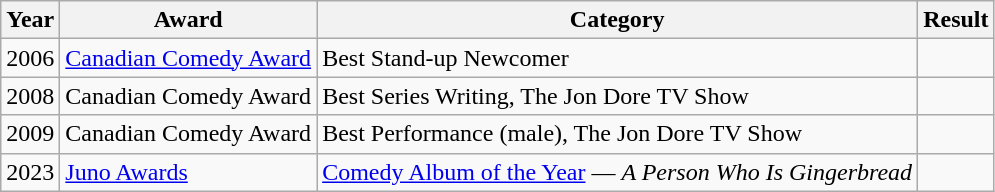<table class="wikitable">
<tr>
<th>Year</th>
<th>Award</th>
<th>Category</th>
<th>Result</th>
</tr>
<tr>
<td>2006</td>
<td><a href='#'>Canadian Comedy Award</a></td>
<td>Best Stand-up Newcomer</td>
<td></td>
</tr>
<tr>
<td>2008</td>
<td>Canadian Comedy Award</td>
<td>Best Series Writing, The Jon Dore TV Show</td>
<td></td>
</tr>
<tr>
<td>2009</td>
<td>Canadian Comedy Award</td>
<td>Best Performance (male), The Jon Dore TV Show</td>
<td></td>
</tr>
<tr>
<td>2023</td>
<td><a href='#'>Juno Awards</a></td>
<td><a href='#'>Comedy Album of the Year</a> — <em>A Person Who Is Gingerbread</em></td>
<td></td>
</tr>
</table>
